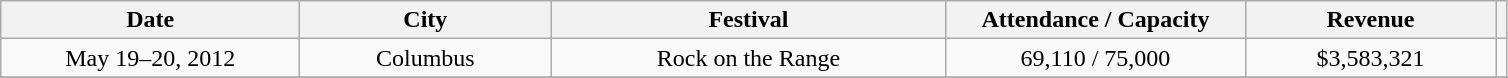<table class="wikitable" style="text-align:center;">
<tr>
<th scope="col" style="width:12em;">Date</th>
<th scope="col" style="width:10em;">City</th>
<th scope="col" style="width:16em;">Festival</th>
<th scope="col" style="width:12em;">Attendance / Capacity</th>
<th scope="col" style="width:10em;">Revenue</th>
<th scope="col" class="unsortable"></th>
</tr>
<tr>
<td>May 19–20, 2012</td>
<td>Columbus</td>
<td>Rock on the Range</td>
<td>69,110 / 75,000</td>
<td>$3,583,321</td>
<td></td>
</tr>
<tr>
</tr>
</table>
